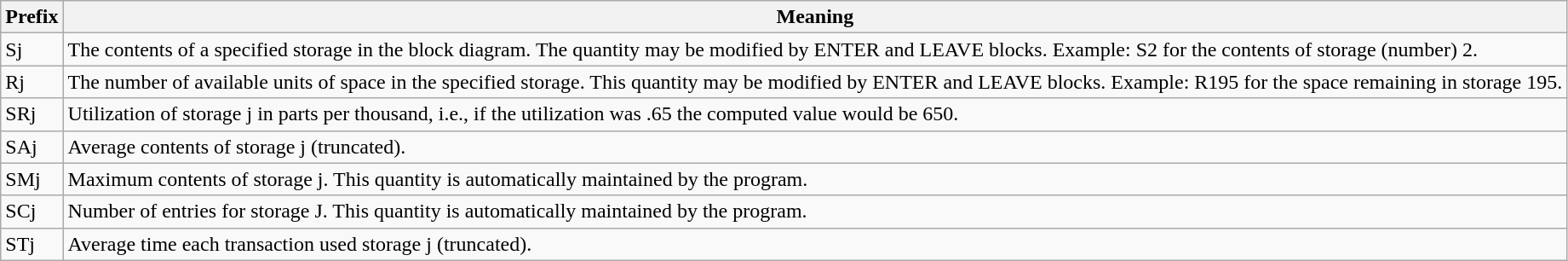<table class="wikitable">
<tr>
<th>Prefix</th>
<th>Meaning</th>
</tr>
<tr>
<td>Sj</td>
<td>The contents of a specified storage in the block diagram. The quantity may be modified by ENTER and LEAVE blocks. Example: S2 for the contents of storage (number) 2.</td>
</tr>
<tr>
<td>Rj</td>
<td>The number of available units of space in the specified storage. This quantity may be modified by ENTER and LEAVE blocks. Example: R195 for the space remaining in storage 195.</td>
</tr>
<tr>
<td>SRj</td>
<td>Utilization of storage j in parts per thousand, i.e., if the utilization was .65 the computed value would be 650.</td>
</tr>
<tr>
<td>SAj</td>
<td>Average contents of storage j (truncated).</td>
</tr>
<tr>
<td>SMj</td>
<td>Maximum contents of storage j. This quantity is automatically maintained by the program.</td>
</tr>
<tr>
<td>SCj</td>
<td>Number of entries for storage J. This quantity is automatically maintained by the program.</td>
</tr>
<tr>
<td>STj</td>
<td>Average time each transaction used storage j (truncated).</td>
</tr>
</table>
